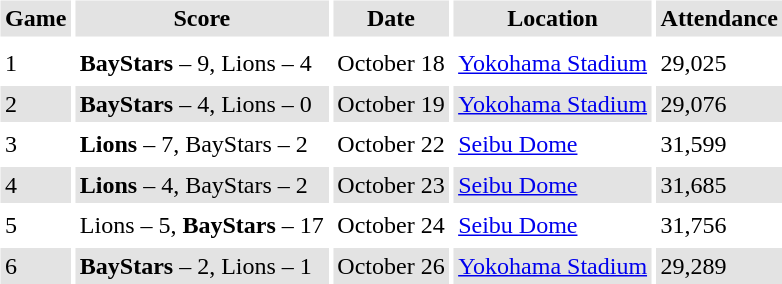<table border="0" cellspacing="3" cellpadding="3">
<tr style="background: #e3e3e3;">
<th>Game</th>
<th>Score</th>
<th>Date</th>
<th>Location</th>
<th>Attendance</th>
</tr>
<tr style="background: #e3e3e3;">
</tr>
<tr>
<td>1</td>
<td><strong>BayStars</strong> – 9, Lions – 4</td>
<td>October 18</td>
<td><a href='#'>Yokohama Stadium</a></td>
<td>29,025</td>
</tr>
<tr style="background: #e3e3e3;">
<td>2</td>
<td><strong>BayStars</strong> – 4, Lions – 0</td>
<td>October 19</td>
<td><a href='#'>Yokohama Stadium</a></td>
<td>29,076</td>
</tr>
<tr>
<td>3</td>
<td><strong>Lions</strong> – 7, BayStars – 2</td>
<td>October 22</td>
<td><a href='#'>Seibu Dome</a></td>
<td>31,599</td>
</tr>
<tr style="background: #e3e3e3;">
<td>4</td>
<td><strong>Lions</strong> – 4, BayStars – 2</td>
<td>October 23</td>
<td><a href='#'>Seibu Dome</a></td>
<td>31,685</td>
</tr>
<tr>
<td>5</td>
<td>Lions – 5, <strong>BayStars</strong> – 17</td>
<td>October 24</td>
<td><a href='#'>Seibu Dome</a></td>
<td>31,756</td>
</tr>
<tr style="background: #e3e3e3;">
<td>6</td>
<td><strong>BayStars</strong> – 2, Lions – 1</td>
<td>October 26</td>
<td><a href='#'>Yokohama Stadium</a></td>
<td>29,289</td>
</tr>
</table>
